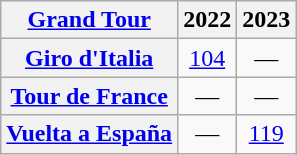<table class="wikitable plainrowheaders">
<tr>
<th scope="col"><a href='#'>Grand Tour</a></th>
<th scope="col">2022</th>
<th scope="col">2023</th>
</tr>
<tr style="text-align:center;">
<th scope="row"> <a href='#'>Giro d'Italia</a></th>
<td><a href='#'>104</a></td>
<td>—</td>
</tr>
<tr style="text-align:center;">
<th scope="row"> <a href='#'>Tour de France</a></th>
<td>—</td>
<td>—</td>
</tr>
<tr style="text-align:center;">
<th scope="row"> <a href='#'>Vuelta a España</a></th>
<td>—</td>
<td><a href='#'>119</a></td>
</tr>
</table>
